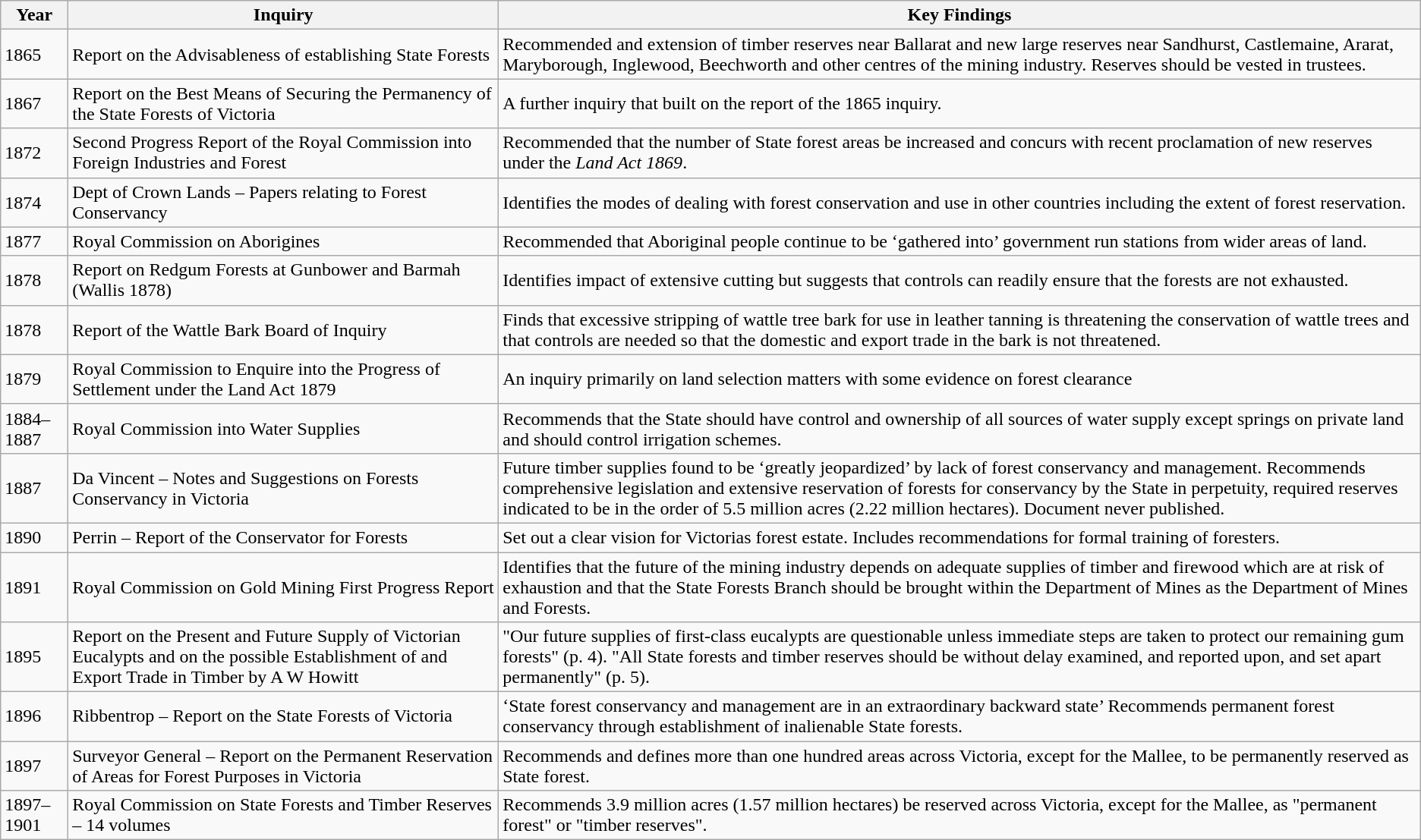<table class="wikitable">
<tr>
<th>Year</th>
<th>Inquiry</th>
<th>Key Findings</th>
</tr>
<tr>
<td>1865</td>
<td>Report on the Advisableness of establishing State Forests</td>
<td>Recommended and extension of timber reserves near Ballarat and new large reserves near Sandhurst, Castlemaine, Ararat, Maryborough, Inglewood, Beechworth and other centres of the mining industry. Reserves should be vested in trustees.</td>
</tr>
<tr>
<td>1867</td>
<td>Report on the Best Means of Securing the Permanency of the State Forests of Victoria</td>
<td>A further inquiry that built on the report of the 1865 inquiry.</td>
</tr>
<tr>
<td>1872</td>
<td>Second Progress Report of the Royal Commission into Foreign Industries and Forest</td>
<td>Recommended that the number of State forest areas be increased and concurs with recent proclamation of new reserves under the <em>Land Act 1869</em>.</td>
</tr>
<tr>
<td>1874</td>
<td>Dept of Crown Lands – Papers relating to Forest Conservancy</td>
<td>Identifies the modes of dealing with forest conservation and use in other countries including the extent of forest reservation.</td>
</tr>
<tr>
<td>1877</td>
<td>Royal Commission on Aborigines</td>
<td>Recommended that Aboriginal people continue to be ‘gathered into’ government run stations from wider areas of land.</td>
</tr>
<tr>
<td>1878</td>
<td>Report on Redgum Forests at Gunbower and Barmah (Wallis 1878)</td>
<td>Identifies impact of extensive cutting but suggests that controls can readily ensure that the forests are not exhausted.</td>
</tr>
<tr>
<td>1878</td>
<td>Report of the Wattle Bark Board of Inquiry</td>
<td>Finds that excessive stripping of wattle tree bark for use in leather tanning is threatening the conservation of wattle trees and that controls are needed so that the domestic and export trade in the bark is not threatened.</td>
</tr>
<tr>
<td>1879</td>
<td>Royal Commission to Enquire into the Progress of Settlement under the Land Act 1879</td>
<td>An inquiry primarily on land selection matters with some evidence on forest clearance</td>
</tr>
<tr>
<td>1884– 1887</td>
<td>Royal Commission into Water Supplies</td>
<td>Recommends that the State should have control and ownership of all sources of water supply except springs on private land and should control irrigation schemes.</td>
</tr>
<tr>
<td>1887</td>
<td>Da Vincent – Notes and Suggestions on Forests Conservancy in Victoria</td>
<td>Future timber supplies found to be ‘greatly jeopardized’ by lack of forest conservancy and management. Recommends comprehensive legislation and extensive reservation of forests for conservancy by the State in perpetuity, required reserves indicated to be in the order of 5.5 million acres (2.22 million hectares). Document never published.</td>
</tr>
<tr>
<td>1890</td>
<td>Perrin – Report of the Conservator for Forests</td>
<td>Set out a clear vision for Victorias forest estate. Includes recommendations for formal training of foresters.</td>
</tr>
<tr>
<td>1891</td>
<td>Royal Commission on Gold Mining First Progress Report</td>
<td>Identifies that the future of the mining industry depends on adequate supplies of timber and firewood which are at risk of exhaustion and that the State Forests Branch should be brought within the Department of Mines as the Department of Mines and Forests.</td>
</tr>
<tr>
<td>1895</td>
<td>Report on the Present and Future Supply of Victorian Eucalypts and on the possible Establishment of and Export Trade in Timber by A W Howitt</td>
<td>"Our future supplies of first-class eucalypts are questionable unless immediate steps are taken to protect our remaining gum forests" (p. 4). "All State forests and timber reserves should be without delay examined, and reported upon, and set apart permanently" (p. 5).</td>
</tr>
<tr>
<td>1896</td>
<td>Ribbentrop – Report on the State Forests of Victoria</td>
<td>‘State forest conservancy and management are in an extraordinary backward state’  Recommends permanent forest conservancy through establishment of inalienable State forests.</td>
</tr>
<tr>
<td>1897</td>
<td>Surveyor General – Report on the Permanent Reservation of Areas for Forest Purposes in Victoria</td>
<td>Recommends and defines more than one hundred areas across Victoria, except for the Mallee, to be permanently reserved as State forest.</td>
</tr>
<tr>
<td>1897–1901</td>
<td>Royal Commission on State Forests and Timber Reserves – 14 volumes</td>
<td>Recommends 3.9 million acres  (1.57 million hectares) be reserved across Victoria, except for the Mallee, as "permanent forest" or "timber reserves".</td>
</tr>
</table>
